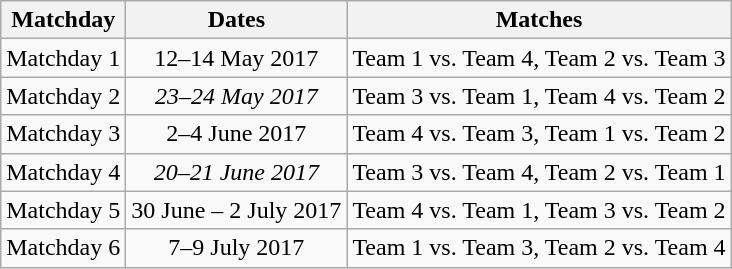<table class="wikitable" style="text-align:center">
<tr>
<th>Matchday</th>
<th>Dates</th>
<th>Matches</th>
</tr>
<tr>
<td>Matchday 1</td>
<td>12–14 May 2017</td>
<td>Team 1 vs. Team 4, Team 2 vs. Team 3</td>
</tr>
<tr>
<td>Matchday 2</td>
<td><em>23–24 May 2017</em></td>
<td>Team 3 vs. Team 1, Team 4 vs. Team 2</td>
</tr>
<tr>
<td>Matchday 3</td>
<td>2–4 June 2017</td>
<td>Team 4 vs. Team 3, Team 1 vs. Team 2</td>
</tr>
<tr>
<td>Matchday 4</td>
<td><em>20–21 June 2017</em></td>
<td>Team 3 vs. Team 4, Team 2 vs. Team 1</td>
</tr>
<tr>
<td>Matchday 5</td>
<td>30 June – 2 July 2017</td>
<td>Team 4 vs. Team 1, Team 3 vs. Team 2</td>
</tr>
<tr>
<td>Matchday 6</td>
<td>7–9 July 2017</td>
<td>Team 1 vs. Team 3, Team 2 vs. Team 4</td>
</tr>
</table>
